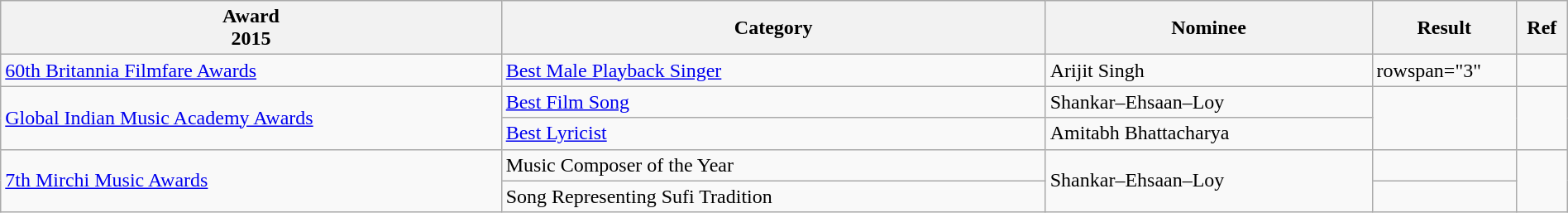<table class="wikitable plainrowheaders" width="100%" textcolor:#000;">
<tr>
<th width=23%>Award<br>2015</th>
<th width=25%>Category</th>
<th width=15%>Nominee</th>
<th width=5%>Result</th>
<th width=2%>Ref</th>
</tr>
<tr>
<td><a href='#'>60th Britannia Filmfare Awards</a></td>
<td><a href='#'>Best Male Playback Singer</a></td>
<td>Arijit Singh</td>
<td>rowspan="3"</td>
<td></td>
</tr>
<tr>
<td rowspan="2"><a href='#'>Global Indian Music Academy Awards</a></td>
<td><a href='#'>Best Film Song</a></td>
<td>Shankar–Ehsaan–Loy</td>
<td rowspan="2"></td>
</tr>
<tr>
<td><a href='#'>Best Lyricist</a></td>
<td>Amitabh Bhattacharya</td>
</tr>
<tr>
<td rowspan="2"><a href='#'>7th Mirchi Music Awards</a></td>
<td>Music Composer of the Year</td>
<td rowspan="2">Shankar–Ehsaan–Loy</td>
<td></td>
<td rowspan="2"></td>
</tr>
<tr>
<td>Song Representing Sufi Tradition</td>
<td></td>
</tr>
</table>
